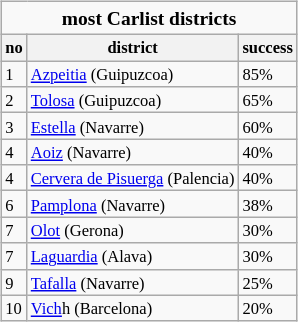<table class=wikitable style="text-align:left; font-size:11px; float:left; margin:5px">
<tr style="font-size: small;">
<td colspan="12" style="text-align:center;"><strong>most Carlist districts</strong></td>
</tr>
<tr>
<th>no</th>
<th>district</th>
<th>success</th>
</tr>
<tr>
<td>1</td>
<td><a href='#'>Azpeitia</a> (Guipuzcoa)</td>
<td>85%</td>
</tr>
<tr>
<td>2</td>
<td><a href='#'>Tolosa</a> (Guipuzcoa)</td>
<td>65%</td>
</tr>
<tr>
<td>3</td>
<td><a href='#'>Estella</a> (Navarre)</td>
<td>60%</td>
</tr>
<tr>
<td>4</td>
<td><a href='#'>Aoiz</a> (Navarre)</td>
<td>40%</td>
</tr>
<tr>
<td>4</td>
<td><a href='#'>Cervera de Pisuerga</a> (Palencia)</td>
<td>40%</td>
</tr>
<tr>
<td>6</td>
<td><a href='#'>Pamplona</a> (Navarre)</td>
<td>38%</td>
</tr>
<tr>
<td>7</td>
<td><a href='#'>Olot</a> (Gerona)</td>
<td>30%</td>
</tr>
<tr>
<td>7</td>
<td><a href='#'>Laguardia</a> (Alava)</td>
<td>30%</td>
</tr>
<tr>
<td>9</td>
<td><a href='#'>Tafalla</a> (Navarre)</td>
<td>25%</td>
</tr>
<tr>
<td>10</td>
<td><a href='#'>Vich</a>h (Barcelona)</td>
<td>20%</td>
</tr>
</table>
